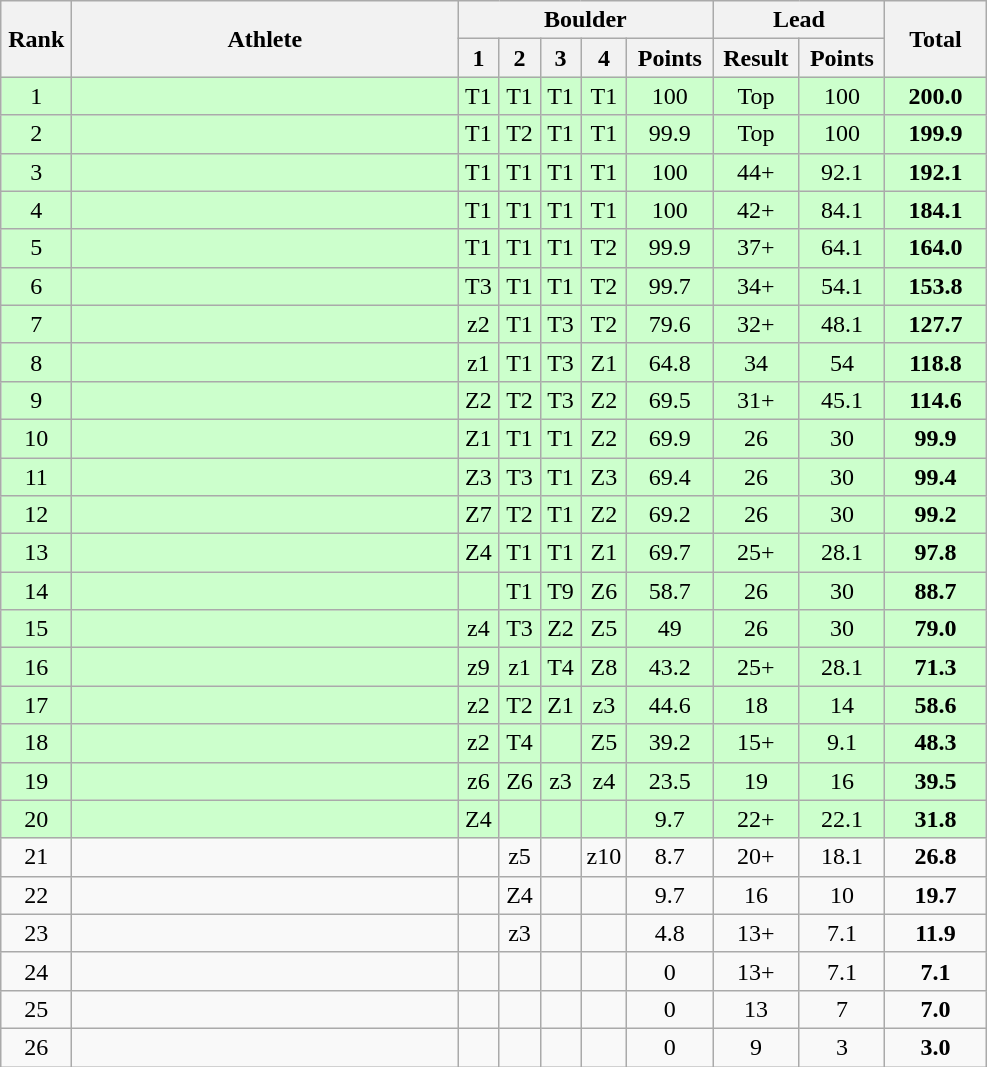<table class="wikitable" style="text-align:center">
<tr>
<th rowspan=2 width=40>Rank</th>
<th rowspan=2 width=250>Athlete</th>
<th colspan=5>Boulder</th>
<th colspan=2>Lead</th>
<th rowspan=2 width=60>Total</th>
</tr>
<tr>
<th width=20>1</th>
<th width=20>2</th>
<th width=20>3</th>
<th width=20>4</th>
<th width=50>Points</th>
<th width=50>Result</th>
<th width=50>Points</th>
</tr>
<tr bgcolor="ccffcc">
<td>1</td>
<td align=left></td>
<td>T1</td>
<td>T1</td>
<td>T1</td>
<td>T1</td>
<td>100</td>
<td>Top</td>
<td>100</td>
<td><strong>200.0</strong></td>
</tr>
<tr bgcolor="ccffcc">
<td>2</td>
<td align=left></td>
<td>T1</td>
<td>T2</td>
<td>T1</td>
<td>T1</td>
<td>99.9</td>
<td>Top</td>
<td>100</td>
<td><strong>199.9</strong></td>
</tr>
<tr bgcolor="ccffcc">
<td>3</td>
<td align=left></td>
<td>T1</td>
<td>T1</td>
<td>T1</td>
<td>T1</td>
<td>100</td>
<td>44+</td>
<td>92.1</td>
<td><strong>192.1</strong></td>
</tr>
<tr bgcolor="ccffcc">
<td>4</td>
<td align=left></td>
<td>T1</td>
<td>T1</td>
<td>T1</td>
<td>T1</td>
<td>100</td>
<td>42+</td>
<td>84.1</td>
<td><strong>184.1</strong></td>
</tr>
<tr bgcolor="ccffcc">
<td>5</td>
<td align=left></td>
<td>T1</td>
<td>T1</td>
<td>T1</td>
<td>T2</td>
<td>99.9</td>
<td>37+</td>
<td>64.1</td>
<td><strong>164.0</strong></td>
</tr>
<tr bgcolor="ccffcc">
<td>6</td>
<td align=left></td>
<td>T3</td>
<td>T1</td>
<td>T1</td>
<td>T2</td>
<td>99.7</td>
<td>34+</td>
<td>54.1</td>
<td><strong>153.8</strong></td>
</tr>
<tr bgcolor="ccffcc">
<td>7</td>
<td align=left></td>
<td>z2</td>
<td>T1</td>
<td>T3</td>
<td>T2</td>
<td>79.6</td>
<td>32+</td>
<td>48.1</td>
<td><strong>127.7</strong></td>
</tr>
<tr bgcolor="ccffcc">
<td>8</td>
<td align=left></td>
<td>z1</td>
<td>T1</td>
<td>T3</td>
<td>Z1</td>
<td>64.8</td>
<td>34</td>
<td>54</td>
<td><strong>118.8</strong></td>
</tr>
<tr bgcolor="ccffcc">
<td>9</td>
<td align=left></td>
<td>Z2</td>
<td>T2</td>
<td>T3</td>
<td>Z2</td>
<td>69.5</td>
<td>31+</td>
<td>45.1</td>
<td><strong>114.6</strong></td>
</tr>
<tr bgcolor="ccffcc">
<td>10</td>
<td align=left></td>
<td>Z1</td>
<td>T1</td>
<td>T1</td>
<td>Z2</td>
<td>69.9</td>
<td>26</td>
<td>30</td>
<td><strong>99.9</strong></td>
</tr>
<tr bgcolor="ccffcc">
<td>11</td>
<td align=left></td>
<td>Z3</td>
<td>T3</td>
<td>T1</td>
<td>Z3</td>
<td>69.4</td>
<td>26</td>
<td>30</td>
<td><strong>99.4</strong></td>
</tr>
<tr bgcolor="ccffcc">
<td>12</td>
<td align=left></td>
<td>Z7</td>
<td>T2</td>
<td>T1</td>
<td>Z2</td>
<td>69.2</td>
<td>26</td>
<td>30</td>
<td><strong>99.2</strong></td>
</tr>
<tr bgcolor="ccffcc">
<td>13</td>
<td align=left></td>
<td>Z4</td>
<td>T1</td>
<td>T1</td>
<td>Z1</td>
<td>69.7</td>
<td>25+</td>
<td>28.1</td>
<td><strong>97.8</strong></td>
</tr>
<tr bgcolor="ccffcc">
<td>14</td>
<td align=left></td>
<td></td>
<td>T1</td>
<td>T9</td>
<td>Z6</td>
<td>58.7</td>
<td>26</td>
<td>30</td>
<td><strong>88.7</strong></td>
</tr>
<tr bgcolor="ccffcc">
<td>15</td>
<td align=left></td>
<td>z4</td>
<td>T3</td>
<td>Z2</td>
<td>Z5</td>
<td>49</td>
<td>26</td>
<td>30</td>
<td><strong>79.0</strong></td>
</tr>
<tr bgcolor="ccffcc">
<td>16</td>
<td align=left></td>
<td>z9</td>
<td>z1</td>
<td>T4</td>
<td>Z8</td>
<td>43.2</td>
<td>25+</td>
<td>28.1</td>
<td><strong>71.3</strong></td>
</tr>
<tr bgcolor="ccffcc">
<td>17</td>
<td align=left></td>
<td>z2</td>
<td>T2</td>
<td>Z1</td>
<td>z3</td>
<td>44.6</td>
<td>18</td>
<td>14</td>
<td><strong>58.6</strong></td>
</tr>
<tr bgcolor="ccffcc">
<td>18</td>
<td align=left></td>
<td>z2</td>
<td>T4</td>
<td></td>
<td>Z5</td>
<td>39.2</td>
<td>15+</td>
<td>9.1</td>
<td><strong>48.3</strong></td>
</tr>
<tr bgcolor="ccffcc">
<td>19</td>
<td align=left></td>
<td>z6</td>
<td>Z6</td>
<td>z3</td>
<td>z4</td>
<td>23.5</td>
<td>19</td>
<td>16</td>
<td><strong>39.5</strong></td>
</tr>
<tr bgcolor="ccffcc">
<td>20</td>
<td align=left></td>
<td>Z4</td>
<td></td>
<td></td>
<td></td>
<td>9.7</td>
<td>22+</td>
<td>22.1</td>
<td><strong>31.8</strong></td>
</tr>
<tr>
<td>21</td>
<td align=left></td>
<td></td>
<td>z5</td>
<td></td>
<td>z10</td>
<td>8.7</td>
<td>20+</td>
<td>18.1</td>
<td><strong>26.8</strong></td>
</tr>
<tr>
<td>22</td>
<td align=left></td>
<td></td>
<td>Z4</td>
<td></td>
<td></td>
<td>9.7</td>
<td>16</td>
<td>10</td>
<td><strong>19.7</strong></td>
</tr>
<tr>
<td>23</td>
<td align=left></td>
<td></td>
<td>z3</td>
<td></td>
<td></td>
<td>4.8</td>
<td>13+</td>
<td>7.1</td>
<td><strong>11.9</strong></td>
</tr>
<tr>
<td>24</td>
<td align=left></td>
<td></td>
<td></td>
<td></td>
<td></td>
<td>0</td>
<td>13+</td>
<td>7.1</td>
<td><strong>7.1</strong></td>
</tr>
<tr>
<td>25</td>
<td align=left></td>
<td></td>
<td></td>
<td></td>
<td></td>
<td>0</td>
<td>13</td>
<td>7</td>
<td><strong>7.0</strong></td>
</tr>
<tr>
<td>26</td>
<td align=left></td>
<td></td>
<td></td>
<td></td>
<td></td>
<td>0</td>
<td>9</td>
<td>3</td>
<td><strong>3.0</strong></td>
</tr>
</table>
